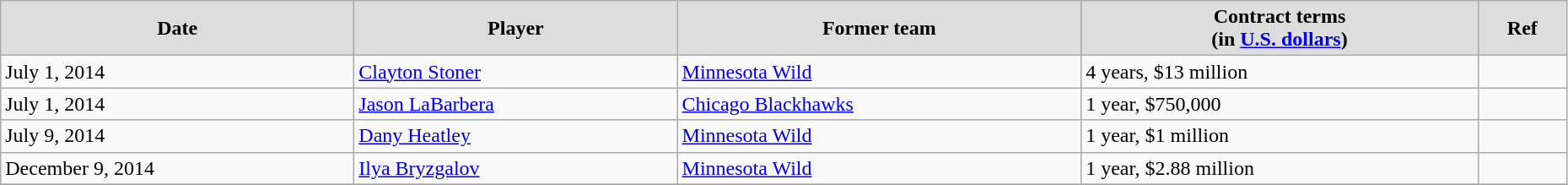<table class="wikitable" width=98%>
<tr align="center" bgcolor="#dddddd">
<td><strong>Date</strong></td>
<td><strong>Player</strong></td>
<td><strong>Former team</strong></td>
<td><strong>Contract terms</strong><br><strong>(in <a href='#'>U.S. dollars</a>)</strong></td>
<td><strong>Ref</strong></td>
</tr>
<tr>
<td>July 1, 2014</td>
<td><a href='#'>Clayton Stoner</a></td>
<td><a href='#'>Minnesota Wild</a></td>
<td>4 years, $13 million</td>
<td></td>
</tr>
<tr>
<td>July 1, 2014</td>
<td><a href='#'>Jason LaBarbera</a></td>
<td><a href='#'>Chicago Blackhawks</a></td>
<td>1 year, $750,000</td>
<td></td>
</tr>
<tr>
<td>July 9, 2014</td>
<td><a href='#'>Dany Heatley</a></td>
<td><a href='#'>Minnesota Wild</a></td>
<td>1 year, $1 million</td>
<td></td>
</tr>
<tr>
<td>December 9, 2014</td>
<td><a href='#'>Ilya Bryzgalov</a></td>
<td><a href='#'>Minnesota Wild</a></td>
<td>1 year, $2.88 million</td>
<td></td>
</tr>
<tr>
</tr>
</table>
